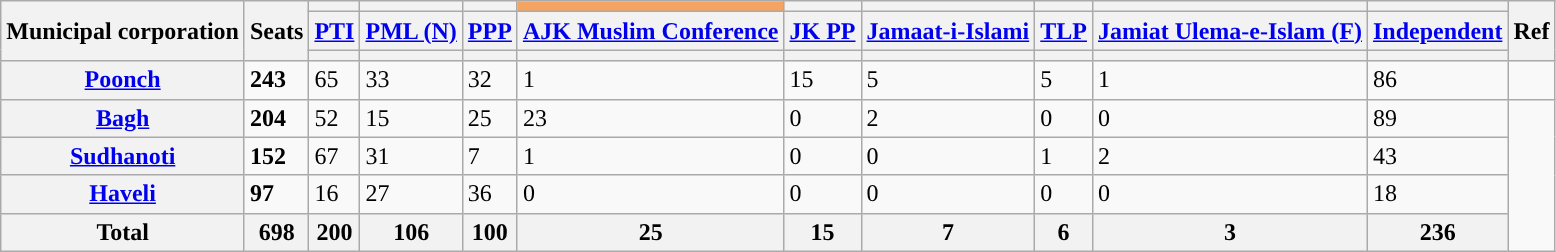<table class="wikitable">
<tr>
<th rowspan="3">Municipal corporation</th>
<th rowspan="3">Seats</th>
<th style="background-color: "></th>
<th style="background-color: "></th>
<th style="background-color: "></th>
<td bgcolor="#f4a460"></td>
<th style="background-color: "></th>
<th style="background-color: "></th>
<th style="background-color: "></th>
<th style="background-color: "></th>
<th style="background-color: "></th>
<th rowspan="3">Ref</th>
</tr>
<tr>
<th><a href='#'>PTI</a></th>
<th><a href='#'>PML (N)</a></th>
<th><a href='#'>PPP</a></th>
<th><a href='#'>AJK Muslim Conference</a></th>
<th><a href='#'>JK PP</a></th>
<th><a href='#'>Jamaat-i-Islami</a></th>
<th><a href='#'>TLP</a></th>
<th><a href='#'>Jamiat Ulema-e-Islam (F)</a></th>
<th><a href='#'>Independent</a></th>
</tr>
<tr>
<th></th>
<th></th>
<th></th>
<th></th>
<th></th>
<th></th>
<th></th>
<th></th>
<th></th>
</tr>
<tr>
<th><a href='#'>Poonch</a></th>
<td><strong>243</strong></td>
<td>65</td>
<td>33</td>
<td>32</td>
<td>1</td>
<td>15</td>
<td>5</td>
<td>5</td>
<td>1</td>
<td>86</td>
<td></td>
</tr>
<tr>
<th><a href='#'>Bagh</a></th>
<td><strong>204</strong></td>
<td>52</td>
<td>15</td>
<td>25</td>
<td>23</td>
<td>0</td>
<td>2</td>
<td>0</td>
<td>0</td>
<td>89</td>
<td rowspan="4"></td>
</tr>
<tr>
<th><a href='#'>Sudhanoti</a></th>
<td><strong>152</strong></td>
<td>67</td>
<td>31</td>
<td>7</td>
<td>1</td>
<td>0</td>
<td>0</td>
<td>1</td>
<td>2</td>
<td>43</td>
</tr>
<tr>
<th><a href='#'>Haveli</a></th>
<td><strong>97</strong></td>
<td>16</td>
<td>27</td>
<td>36</td>
<td>0</td>
<td>0</td>
<td>0</td>
<td>0</td>
<td>0</td>
<td>18</td>
</tr>
<tr>
<th><strong>Total</strong></th>
<th>698</th>
<th>200</th>
<th>106</th>
<th>100</th>
<th>25</th>
<th>15</th>
<th>7</th>
<th>6</th>
<th>3</th>
<th>236</th>
</tr>
</table>
